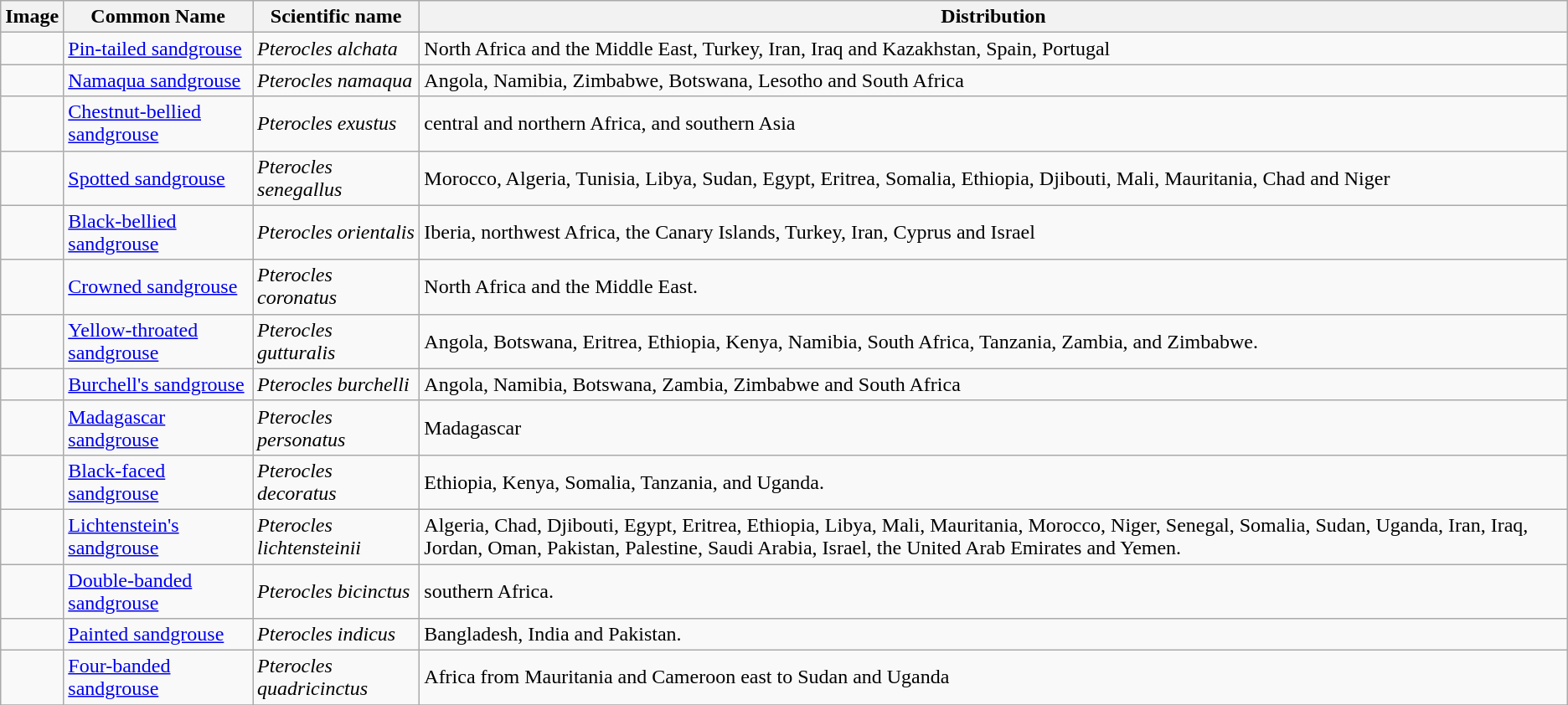<table class="wikitable">
<tr>
<th>Image</th>
<th>Common Name</th>
<th>Scientific name</th>
<th>Distribution</th>
</tr>
<tr>
<td></td>
<td><a href='#'>Pin-tailed sandgrouse</a></td>
<td><em>Pterocles alchata</em></td>
<td>North Africa and the Middle East, Turkey, Iran, Iraq and Kazakhstan, Spain, Portugal</td>
</tr>
<tr>
<td></td>
<td><a href='#'>Namaqua sandgrouse</a></td>
<td><em>Pterocles namaqua</em></td>
<td>Angola, Namibia, Zimbabwe, Botswana, Lesotho and South Africa</td>
</tr>
<tr>
<td></td>
<td><a href='#'>Chestnut-bellied sandgrouse</a></td>
<td><em>Pterocles exustus</em></td>
<td>central and northern Africa, and southern Asia</td>
</tr>
<tr>
<td></td>
<td><a href='#'>Spotted sandgrouse</a></td>
<td><em>Pterocles senegallus</em></td>
<td>Morocco, Algeria, Tunisia, Libya, Sudan, Egypt, Eritrea, Somalia, Ethiopia, Djibouti, Mali, Mauritania, Chad and Niger</td>
</tr>
<tr>
<td></td>
<td><a href='#'>Black-bellied sandgrouse</a></td>
<td><em>Pterocles orientalis</em></td>
<td>Iberia, northwest Africa, the Canary Islands, Turkey, Iran, Cyprus and Israel</td>
</tr>
<tr>
<td></td>
<td><a href='#'>Crowned sandgrouse</a></td>
<td><em>Pterocles coronatus</em></td>
<td>North Africa and the Middle East.</td>
</tr>
<tr>
<td></td>
<td><a href='#'>Yellow-throated sandgrouse</a></td>
<td><em>Pterocles gutturalis</em></td>
<td>Angola, Botswana, Eritrea, Ethiopia, Kenya, Namibia, South Africa, Tanzania, Zambia, and Zimbabwe.</td>
</tr>
<tr>
<td></td>
<td><a href='#'>Burchell's sandgrouse</a></td>
<td><em>Pterocles burchelli</em></td>
<td>Angola, Namibia, Botswana, Zambia, Zimbabwe and South Africa</td>
</tr>
<tr>
<td></td>
<td><a href='#'>Madagascar sandgrouse</a></td>
<td><em>Pterocles personatus</em></td>
<td>Madagascar</td>
</tr>
<tr>
<td></td>
<td><a href='#'>Black-faced sandgrouse</a></td>
<td><em>Pterocles decoratus</em></td>
<td>Ethiopia, Kenya, Somalia, Tanzania, and Uganda.</td>
</tr>
<tr>
<td></td>
<td><a href='#'>Lichtenstein's sandgrouse</a></td>
<td><em>Pterocles lichtensteinii</em></td>
<td>Algeria, Chad, Djibouti, Egypt, Eritrea, Ethiopia, Libya, Mali, Mauritania, Morocco, Niger, Senegal, Somalia, Sudan, Uganda, Iran, Iraq, Jordan, Oman, Pakistan, Palestine, Saudi Arabia, Israel, the United Arab Emirates and Yemen.</td>
</tr>
<tr>
<td></td>
<td><a href='#'>Double-banded sandgrouse</a></td>
<td><em>Pterocles bicinctus</em></td>
<td>southern Africa.</td>
</tr>
<tr>
<td></td>
<td><a href='#'>Painted sandgrouse</a></td>
<td><em>Pterocles indicus</em></td>
<td>Bangladesh, India and Pakistan.</td>
</tr>
<tr>
<td></td>
<td><a href='#'>Four-banded sandgrouse</a></td>
<td><em>Pterocles quadricinctus</em></td>
<td>Africa from Mauritania and Cameroon east to Sudan and Uganda</td>
</tr>
<tr>
</tr>
</table>
